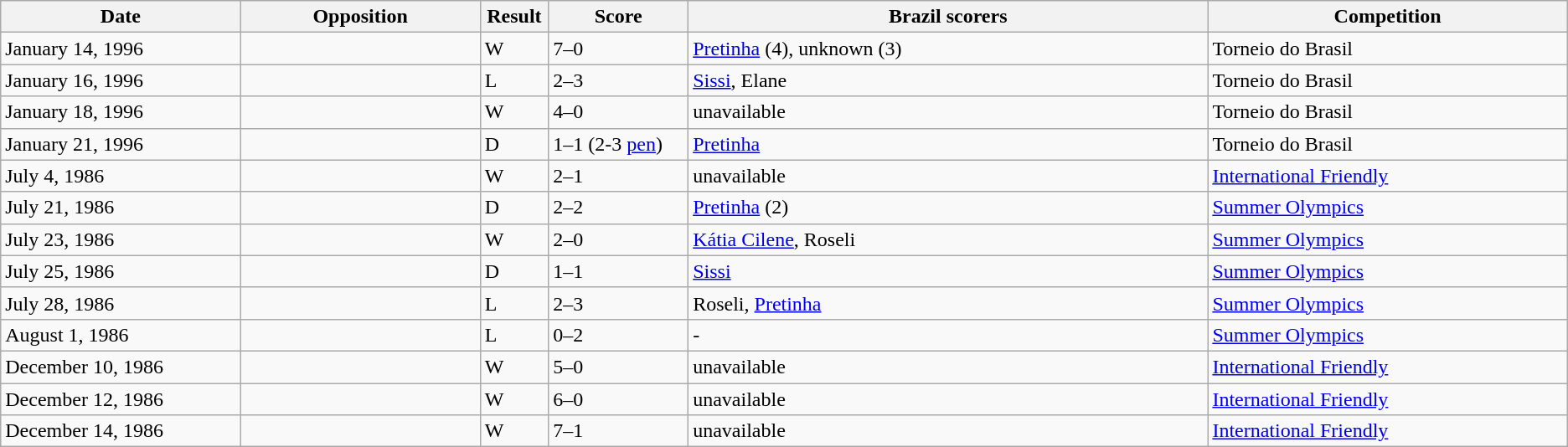<table class="wikitable" style="text-align: left;">
<tr>
<th width=12%>Date</th>
<th width=12%>Opposition</th>
<th width=1%>Result</th>
<th width=7%>Score</th>
<th width=26%>Brazil scorers</th>
<th width=18%>Competition</th>
</tr>
<tr>
<td>January 14, 1996</td>
<td></td>
<td>W</td>
<td>7–0</td>
<td><a href='#'>Pretinha</a> (4), unknown (3)</td>
<td>Torneio do Brasil</td>
</tr>
<tr>
<td>January 16, 1996</td>
<td></td>
<td>L</td>
<td>2–3</td>
<td><a href='#'>Sissi</a>, Elane</td>
<td>Torneio do Brasil</td>
</tr>
<tr>
<td>January 18, 1996</td>
<td></td>
<td>W</td>
<td>4–0</td>
<td>unavailable</td>
<td>Torneio do Brasil</td>
</tr>
<tr>
<td>January 21, 1996</td>
<td></td>
<td>D</td>
<td>1–1 (2-3 <a href='#'>pen</a>)</td>
<td><a href='#'>Pretinha</a></td>
<td>Torneio do Brasil</td>
</tr>
<tr>
<td>July 4, 1986</td>
<td></td>
<td>W</td>
<td>2–1</td>
<td>unavailable</td>
<td><a href='#'>International Friendly</a></td>
</tr>
<tr>
<td>July 21, 1986</td>
<td></td>
<td>D</td>
<td>2–2</td>
<td><a href='#'>Pretinha</a> (2)</td>
<td><a href='#'>Summer Olympics</a></td>
</tr>
<tr>
<td>July 23, 1986</td>
<td></td>
<td>W</td>
<td>2–0</td>
<td><a href='#'>Kátia Cilene</a>, Roseli</td>
<td><a href='#'>Summer Olympics</a></td>
</tr>
<tr>
<td>July 25, 1986</td>
<td></td>
<td>D</td>
<td>1–1</td>
<td><a href='#'>Sissi</a></td>
<td><a href='#'>Summer Olympics</a></td>
</tr>
<tr>
<td>July 28, 1986</td>
<td></td>
<td>L</td>
<td>2–3</td>
<td>Roseli, <a href='#'>Pretinha</a></td>
<td><a href='#'>Summer Olympics</a></td>
</tr>
<tr>
<td>August 1, 1986</td>
<td></td>
<td>L</td>
<td>0–2</td>
<td>-</td>
<td><a href='#'>Summer Olympics</a></td>
</tr>
<tr>
<td>December 10, 1986</td>
<td></td>
<td>W</td>
<td>5–0</td>
<td>unavailable</td>
<td><a href='#'>International Friendly</a></td>
</tr>
<tr>
<td>December 12, 1986</td>
<td></td>
<td>W</td>
<td>6–0</td>
<td>unavailable</td>
<td><a href='#'>International Friendly</a></td>
</tr>
<tr>
<td>December 14, 1986</td>
<td></td>
<td>W</td>
<td>7–1</td>
<td>unavailable</td>
<td><a href='#'>International Friendly</a></td>
</tr>
</table>
